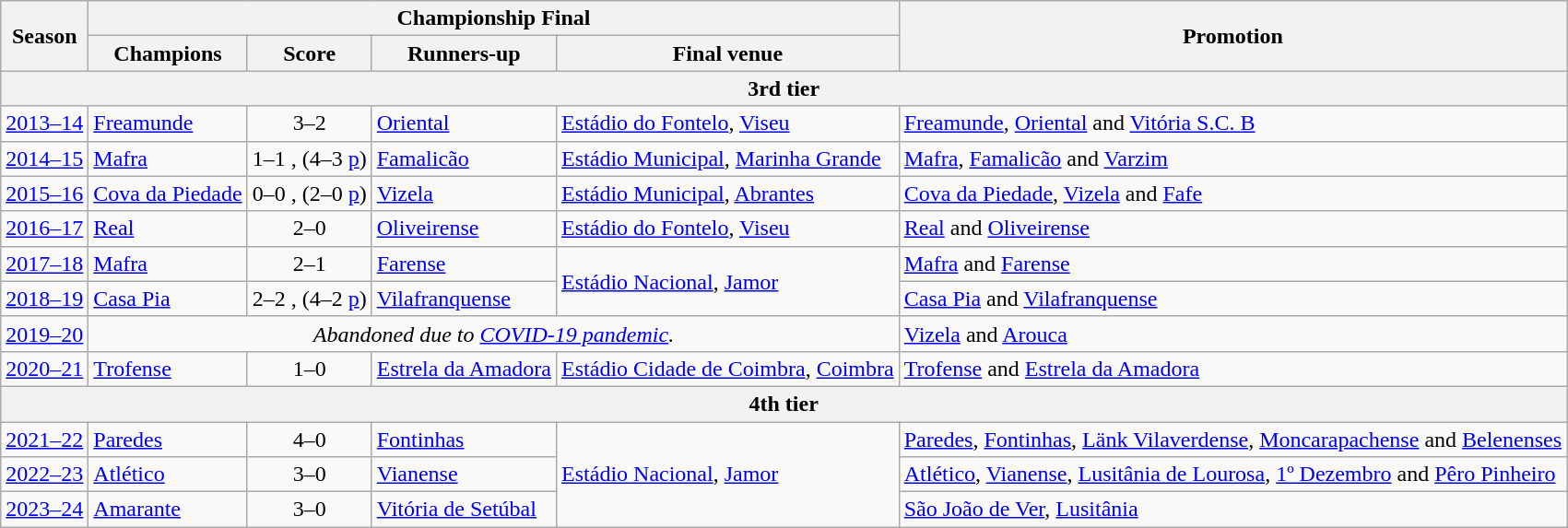<table class="wikitable">
<tr align=center>
<th rowspan=2>Season</th>
<th colspan=4>Championship Final</th>
<th rowspan=2>Promotion</th>
</tr>
<tr>
<th>Champions</th>
<th>Score</th>
<th>Runners-up</th>
<th>Final venue</th>
</tr>
<tr align=center>
<th colspan=6>3rd tier</th>
</tr>
<tr>
<td><a href='#'>2013–14</a></td>
<td><a href='#'>Freamunde</a></td>
<td align=center>3–2</td>
<td><a href='#'>Oriental</a></td>
<td><a href='#'>Estádio do Fontelo</a>, <a href='#'>Viseu</a></td>
<td><a href='#'>Freamunde</a>, <a href='#'>Oriental</a> and <a href='#'>Vitória S.C. B</a></td>
</tr>
<tr>
<td><a href='#'>2014–15</a></td>
<td><a href='#'>Mafra</a></td>
<td align=center>1–1 , (4–3 <a href='#'>p</a>)</td>
<td><a href='#'>Famalicão</a></td>
<td><a href='#'>Estádio Municipal</a>, <a href='#'>Marinha Grande</a></td>
<td><a href='#'>Mafra</a>, <a href='#'>Famalicão</a> and <a href='#'>Varzim</a></td>
</tr>
<tr>
<td><a href='#'>2015–16</a></td>
<td><a href='#'>Cova da Piedade</a></td>
<td align=center>0–0 , (2–0 <a href='#'>p</a>)</td>
<td><a href='#'>Vizela</a></td>
<td><a href='#'>Estádio Municipal</a>, <a href='#'>Abrantes</a></td>
<td><a href='#'>Cova da Piedade</a>, <a href='#'>Vizela</a> and <a href='#'> Fafe</a></td>
</tr>
<tr>
<td><a href='#'>2016–17</a></td>
<td><a href='#'>Real</a></td>
<td align=center>2–0</td>
<td><a href='#'>Oliveirense</a></td>
<td><a href='#'>Estádio do Fontelo</a>, <a href='#'>Viseu</a></td>
<td><a href='#'>Real</a> and <a href='#'>Oliveirense</a></td>
</tr>
<tr>
<td><a href='#'>2017–18</a></td>
<td><a href='#'>Mafra</a></td>
<td align=center>2–1</td>
<td><a href='#'>Farense</a></td>
<td rowspan=2><a href='#'>Estádio Nacional</a>, <a href='#'>Jamor</a></td>
<td><a href='#'>Mafra</a> and <a href='#'>Farense</a></td>
</tr>
<tr>
<td><a href='#'>2018–19</a></td>
<td><a href='#'>Casa Pia</a></td>
<td align=center>2–2 , (4–2 <a href='#'>p</a>)</td>
<td><a href='#'>Vilafranquense</a></td>
<td><a href='#'>Casa Pia</a> and <a href='#'>Vilafranquense</a></td>
</tr>
<tr>
<td><a href='#'>2019–20</a></td>
<td align=center colspan=4><em>Abandoned due to <a href='#'>COVID-19 pandemic</a>.</em></td>
<td><a href='#'>Vizela</a> and <a href='#'>Arouca</a></td>
</tr>
<tr>
<td><a href='#'>2020–21</a></td>
<td><a href='#'>Trofense</a></td>
<td align=center>1–0 </td>
<td><a href='#'>Estrela da Amadora</a></td>
<td><a href='#'>Estádio Cidade de Coimbra</a>, <a href='#'>Coimbra</a></td>
<td><a href='#'>Trofense</a> and <a href='#'>Estrela da Amadora</a></td>
</tr>
<tr align=center>
<th colspan=6>4th tier</th>
</tr>
<tr>
<td><a href='#'>2021–22</a></td>
<td><a href='#'>Paredes</a></td>
<td align=center>4–0</td>
<td><a href='#'>Fontinhas</a></td>
<td rowspan=3><a href='#'>Estádio Nacional</a>, <a href='#'>Jamor</a></td>
<td><a href='#'>Paredes</a>, <a href='#'>Fontinhas</a>, <a href='#'> Länk Vilaverdense</a>, <a href='#'>Moncarapachense</a> and <a href='#'> Belenenses</a></td>
</tr>
<tr>
<td><a href='#'>2022–23</a></td>
<td><a href='#'>Atlético</a></td>
<td align=center>3–0</td>
<td><a href='#'>Vianense</a></td>
<td><a href='#'>Atlético</a>, <a href='#'>Vianense</a>, <a href='#'>Lusitânia de Lourosa</a>, <a href='#'>1º Dezembro</a> and <a href='#'> Pêro Pinheiro</a></td>
</tr>
<tr>
<td><a href='#'>2023–24</a></td>
<td><a href='#'>Amarante</a></td>
<td align=center>3–0</td>
<td><a href='#'>Vitória de Setúbal</a></td>
<td><a href='#'>São João de Ver</a>, <a href='#'>Lusitânia</a></td>
</tr>
</table>
